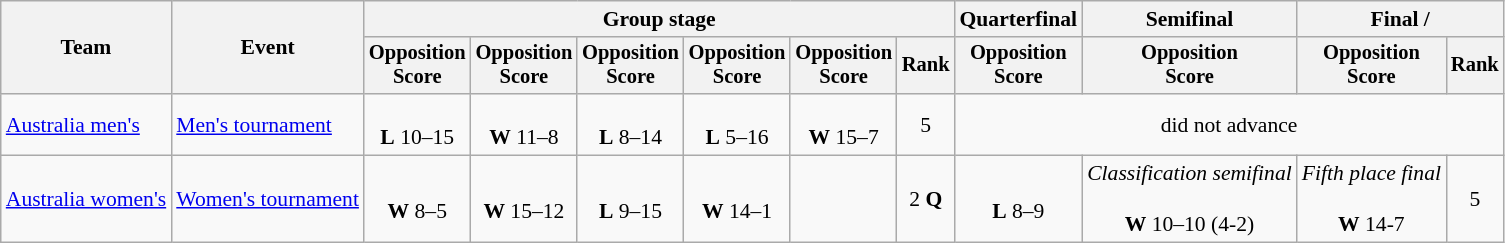<table class=wikitable style=font-size:90%;text-align:center>
<tr>
<th rowspan=2>Team</th>
<th rowspan=2>Event</th>
<th colspan=6>Group stage</th>
<th>Quarterfinal</th>
<th>Semifinal</th>
<th colspan=2>Final / </th>
</tr>
<tr style=font-size:95%>
<th>Opposition<br>Score</th>
<th>Opposition<br>Score</th>
<th>Opposition<br>Score</th>
<th>Opposition<br>Score</th>
<th>Opposition<br>Score</th>
<th>Rank</th>
<th>Opposition<br>Score</th>
<th>Opposition<br>Score</th>
<th>Opposition<br>Score</th>
<th>Rank</th>
</tr>
<tr>
<td align=left><a href='#'>Australia men's</a></td>
<td align=left><a href='#'>Men's tournament</a></td>
<td><br><strong>L</strong> 10–15</td>
<td><br><strong>W</strong> 11–8</td>
<td><br><strong>L</strong> 8–14</td>
<td><br><strong>L</strong> 5–16</td>
<td><br><strong>W</strong> 15–7</td>
<td>5</td>
<td colspan=4>did not advance</td>
</tr>
<tr>
<td align=left><a href='#'>Australia women's</a></td>
<td align=left><a href='#'>Women's tournament</a></td>
<td><br><strong>W</strong> 8–5</td>
<td><br><strong>W</strong> 15–12</td>
<td><br><strong>L</strong> 9–15</td>
<td><br><strong>W</strong> 14–1</td>
<td></td>
<td>2 <strong>Q</strong></td>
<td><br> <strong>L</strong> 8–9</td>
<td><em>Classification semifinal</em><br><br><strong>W</strong> 10–10 (4-2)</td>
<td><em>Fifth place final</em><br><br><strong>W</strong> 14-7</td>
<td>5</td>
</tr>
</table>
